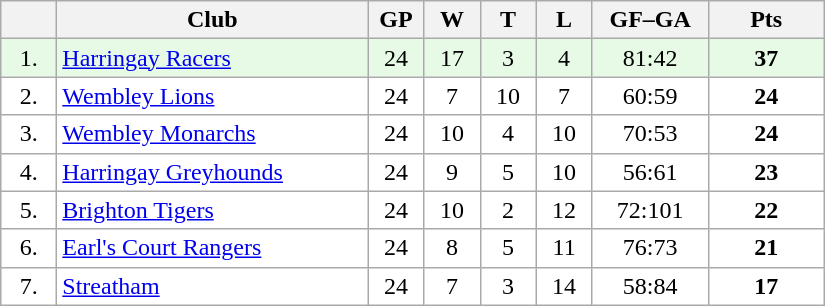<table class="wikitable">
<tr>
<th width="30"></th>
<th width="200">Club</th>
<th width="30">GP</th>
<th width="30">W</th>
<th width="30">T</th>
<th width="30">L</th>
<th width="70">GF–GA</th>
<th width="70">Pts</th>
</tr>
<tr bgcolor="#e6fae6" align="center">
<td>1.</td>
<td align="left"><a href='#'>Harringay Racers</a></td>
<td>24</td>
<td>17</td>
<td>3</td>
<td>4</td>
<td>81:42</td>
<td><strong>37</strong></td>
</tr>
<tr bgcolor="#FFFFFF" align="center">
<td>2.</td>
<td align="left"><a href='#'>Wembley Lions</a></td>
<td>24</td>
<td>7</td>
<td>10</td>
<td>7</td>
<td>60:59</td>
<td><strong>24</strong></td>
</tr>
<tr bgcolor="#FFFFFF" align="center">
<td>3.</td>
<td align="left"><a href='#'>Wembley Monarchs</a></td>
<td>24</td>
<td>10</td>
<td>4</td>
<td>10</td>
<td>70:53</td>
<td><strong>24</strong></td>
</tr>
<tr bgcolor="#FFFFFF" align="center">
<td>4.</td>
<td align="left"><a href='#'>Harringay Greyhounds</a></td>
<td>24</td>
<td>9</td>
<td>5</td>
<td>10</td>
<td>56:61</td>
<td><strong>23</strong></td>
</tr>
<tr bgcolor="#FFFFFF" align="center">
<td>5.</td>
<td align="left"><a href='#'>Brighton Tigers</a></td>
<td>24</td>
<td>10</td>
<td>2</td>
<td>12</td>
<td>72:101</td>
<td><strong>22</strong></td>
</tr>
<tr bgcolor="#FFFFFF" align="center">
<td>6.</td>
<td align="left"><a href='#'>Earl's Court Rangers</a></td>
<td>24</td>
<td>8</td>
<td>5</td>
<td>11</td>
<td>76:73</td>
<td><strong>21</strong></td>
</tr>
<tr bgcolor="#FFFFFF" align="center">
<td>7.</td>
<td align="left"><a href='#'>Streatham</a></td>
<td>24</td>
<td>7</td>
<td>3</td>
<td>14</td>
<td>58:84</td>
<td><strong>17</strong></td>
</tr>
</table>
